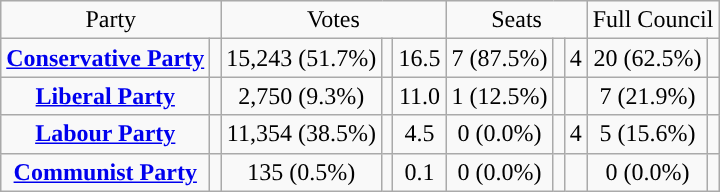<table class=wikitable style="text-align:center;">
<tr>
<td colspan=2>Party</td>
<td colspan=3>Votes</td>
<td colspan=3>Seats</td>
<td colspan=3>Full Council</td>
</tr>
<tr>
<td><strong><a href='#'>Conservative Party</a></strong></td>
<td style="background:"></td>
<td>15,243 (51.7%)</td>
<td></td>
<td> 16.5</td>
<td>7 (87.5%)</td>
<td></td>
<td> 4</td>
<td>20 (62.5%)</td>
<td></td>
</tr>
<tr>
<td><strong><a href='#'>Liberal Party</a></strong></td>
<td style="background:"></td>
<td>2,750 (9.3%)</td>
<td></td>
<td> 11.0</td>
<td>1 (12.5%)</td>
<td></td>
<td></td>
<td>7 (21.9%)</td>
<td></td>
</tr>
<tr>
<td><strong><a href='#'>Labour Party</a></strong></td>
<td style="background:"></td>
<td>11,354 (38.5%)</td>
<td></td>
<td> 4.5</td>
<td>0 (0.0%)</td>
<td></td>
<td> 4</td>
<td>5 (15.6%)</td>
<td></td>
</tr>
<tr>
<td><strong><a href='#'>Communist Party</a></strong></td>
<td style="background:"></td>
<td>135 (0.5%)</td>
<td></td>
<td> 0.1</td>
<td>0 (0.0%)</td>
<td></td>
<td></td>
<td>0 (0.0%)</td>
<td></td>
</tr>
</table>
